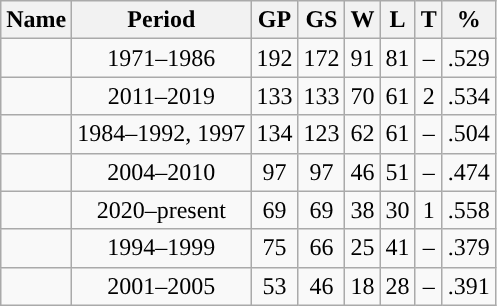<table class="wikitable sortable" style="text-align:center">
<tr>
<th scope="col">Name</th>
<th scope="col">Period</th>
<th scope="col">GP</th>
<th scope="col">GS</th>
<th scope="col">W</th>
<th scope="col">L</th>
<th scope="col">T</th>
<th scope="col">%</th>
</tr>
<tr>
<td></td>
<td>1971–1986</td>
<td>192</td>
<td>172</td>
<td>91</td>
<td>81</td>
<td>–</td>
<td>.529</td>
</tr>
<tr>
<td></td>
<td>2011–2019</td>
<td>133</td>
<td>133</td>
<td>70</td>
<td>61</td>
<td>2</td>
<td>.534</td>
</tr>
<tr>
<td></td>
<td>1984–1992, 1997</td>
<td>134</td>
<td>123</td>
<td>62</td>
<td>61</td>
<td>–</td>
<td>.504</td>
</tr>
<tr>
<td></td>
<td>2004–2010</td>
<td>97</td>
<td>97</td>
<td>46</td>
<td>51</td>
<td>–</td>
<td>.474</td>
</tr>
<tr>
<td></td>
<td>2020–present</td>
<td>69</td>
<td>69</td>
<td>38</td>
<td>30</td>
<td>1</td>
<td>.558</td>
</tr>
<tr>
<td></td>
<td>1994–1999</td>
<td>75</td>
<td>66</td>
<td>25</td>
<td>41</td>
<td>–</td>
<td>.379</td>
</tr>
<tr>
<td></td>
<td>2001–2005</td>
<td>53</td>
<td>46</td>
<td>18</td>
<td>28</td>
<td>–</td>
<td>.391</td>
</tr>
</table>
